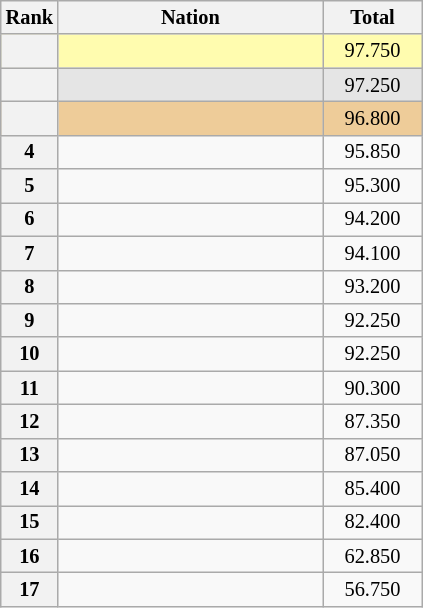<table class="wikitable sortable" style="text-align:center; font-size:85%">
<tr>
<th scope="col" style="width:20px;">Rank</th>
<th scope="col" style="width:170px;">Nation</th>
<th scope="col" style="width:60px;">Total</th>
</tr>
<tr bgcolor="fffcaf">
<th scope="row"></th>
<td align="left"></td>
<td>97.750</td>
</tr>
<tr bgcolor="e5e5e5">
<th scope="row"></th>
<td align="left"></td>
<td>97.250</td>
</tr>
<tr bgcolor="eecc99">
<th scope="row"></th>
<td align="left"></td>
<td>96.800</td>
</tr>
<tr>
<th scope="row">4</th>
<td align="left"></td>
<td>95.850</td>
</tr>
<tr>
<th scope="row">5</th>
<td align="left"></td>
<td>95.300</td>
</tr>
<tr>
<th scope="row">6</th>
<td align="left"></td>
<td>94.200</td>
</tr>
<tr>
<th scope="row">7</th>
<td align="left"></td>
<td>94.100</td>
</tr>
<tr>
<th scope="row">8</th>
<td align="left"></td>
<td>93.200</td>
</tr>
<tr>
<th>9</th>
<td align="left"></td>
<td>92.250</td>
</tr>
<tr>
<th>10</th>
<td align="left"></td>
<td>92.250</td>
</tr>
<tr>
<th>11</th>
<td align="left"></td>
<td>90.300</td>
</tr>
<tr>
<th>12</th>
<td align="left"></td>
<td>87.350</td>
</tr>
<tr>
<th>13</th>
<td align="left"></td>
<td>87.050</td>
</tr>
<tr>
<th>14</th>
<td align="left"></td>
<td>85.400</td>
</tr>
<tr>
<th>15</th>
<td align="left"></td>
<td>82.400</td>
</tr>
<tr>
<th>16</th>
<td align="left"></td>
<td>62.850</td>
</tr>
<tr>
<th>17</th>
<td align="left"></td>
<td>56.750</td>
</tr>
</table>
